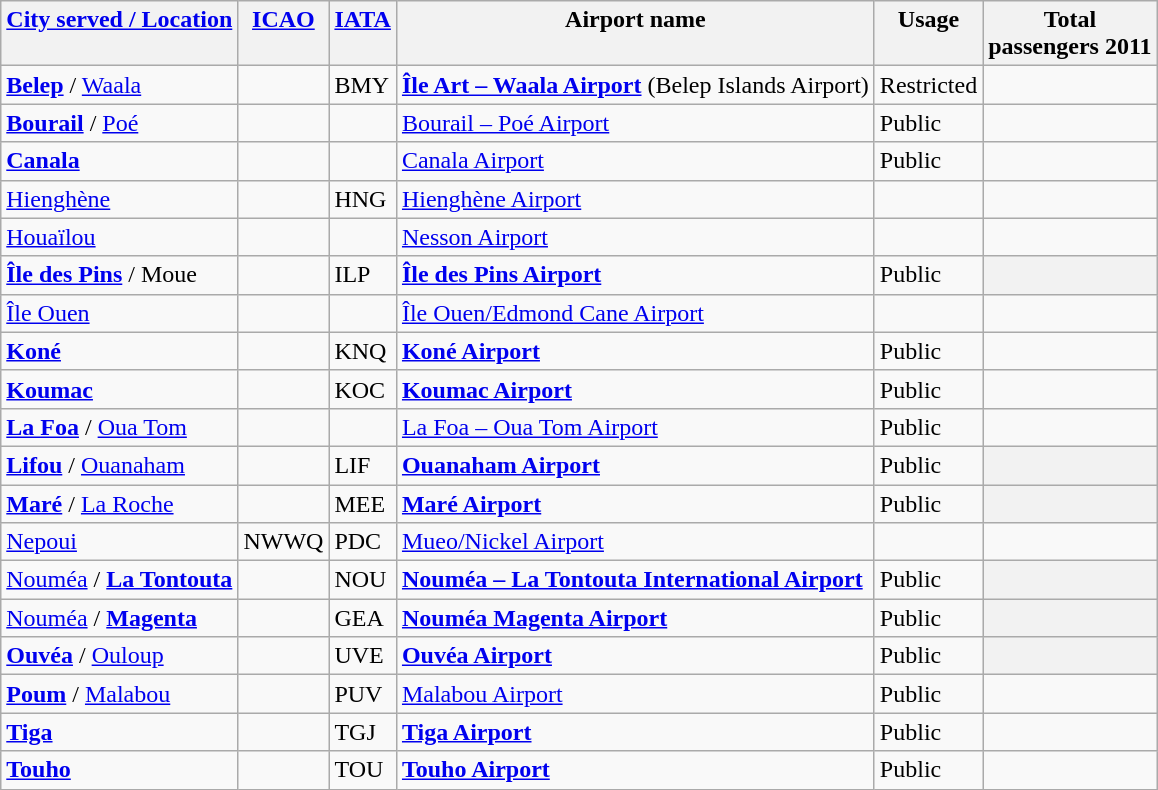<table class="wikitable sortable">
<tr valign=baseline>
<th style="text-align:center;"><a href='#'>City served / Location</a></th>
<th style="text-align:center;"><a href='#'>ICAO</a></th>
<th style="text-align:center;"><a href='#'>IATA</a></th>
<th style="text-align:center;">Airport name</th>
<th style="text-align:center;">Usage</th>
<th style="text-align:center;">Total <br> passengers 2011</th>
</tr>
<tr valign=top>
<td><strong><a href='#'>Belep</a></strong> / <a href='#'>Waala</a></td>
<td></td>
<td>BMY</td>
<td><strong><a href='#'>Île Art – Waala Airport</a></strong> (Belep Islands Airport)</td>
<td>Restricted</td>
<td></td>
</tr>
<tr valign=top>
<td><strong><a href='#'>Bourail</a></strong> / <a href='#'>Poé</a></td>
<td></td>
<td></td>
<td><a href='#'>Bourail – Poé Airport</a></td>
<td>Public</td>
<td></td>
</tr>
<tr valign=top>
<td><strong><a href='#'>Canala</a></strong></td>
<td></td>
<td></td>
<td><a href='#'>Canala Airport</a></td>
<td>Public</td>
<td></td>
</tr>
<tr valign=top>
<td><a href='#'>Hienghène</a></td>
<td></td>
<td>HNG</td>
<td><a href='#'>Hienghène Airport</a></td>
<td></td>
<td></td>
</tr>
<tr valign=top>
<td><a href='#'>Houaïlou</a></td>
<td></td>
<td></td>
<td><a href='#'>Nesson Airport</a></td>
<td></td>
<td></td>
</tr>
<tr valign=top>
<td><strong><a href='#'>Île des Pins</a></strong> / Moue</td>
<td></td>
<td>ILP</td>
<td><strong><a href='#'>Île des Pins Airport</a></strong></td>
<td>Public</td>
<th style="text-align:right;"></th>
</tr>
<tr valign=top>
<td><a href='#'>Île Ouen</a></td>
<td></td>
<td></td>
<td><a href='#'>Île Ouen/Edmond Cane Airport</a></td>
<td></td>
<td></td>
</tr>
<tr valign=top>
<td><strong><a href='#'>Koné</a></strong></td>
<td></td>
<td>KNQ</td>
<td><strong><a href='#'>Koné Airport</a></strong></td>
<td>Public</td>
<td></td>
</tr>
<tr valign=top>
<td><strong><a href='#'>Koumac</a></strong></td>
<td></td>
<td>KOC</td>
<td><strong><a href='#'>Koumac Airport</a></strong></td>
<td>Public</td>
<td></td>
</tr>
<tr valign=top>
<td><strong><a href='#'>La Foa</a></strong> / <a href='#'>Oua Tom</a></td>
<td></td>
<td></td>
<td><a href='#'>La Foa – Oua Tom Airport</a></td>
<td>Public</td>
<td></td>
</tr>
<tr valign=top>
<td><strong><a href='#'>Lifou</a></strong> / <a href='#'>Ouanaham</a></td>
<td></td>
<td>LIF</td>
<td><strong><a href='#'>Ouanaham Airport</a></strong></td>
<td>Public</td>
<th style="text-align:right;"></th>
</tr>
<tr valign=top>
<td><strong><a href='#'>Maré</a></strong> / <a href='#'>La Roche</a></td>
<td></td>
<td>MEE</td>
<td><strong><a href='#'>Maré Airport</a></strong></td>
<td>Public</td>
<th style="text-align:right;"></th>
</tr>
<tr valign=top>
<td><a href='#'>Nepoui</a></td>
<td>NWWQ</td>
<td>PDC</td>
<td><a href='#'>Mueo/Nickel Airport</a></td>
<td></td>
<td></td>
</tr>
<tr valign=top>
<td><a href='#'>Nouméa</a> / <strong><a href='#'>La Tontouta</a></strong></td>
<td></td>
<td>NOU</td>
<td><strong><a href='#'>Nouméa – La Tontouta International Airport</a></strong></td>
<td>Public</td>
<th style="text-align:right;"></th>
</tr>
<tr valign=top>
<td><a href='#'>Nouméa</a> / <strong><a href='#'>Magenta</a></strong></td>
<td></td>
<td>GEA</td>
<td><strong><a href='#'>Nouméa Magenta Airport</a></strong></td>
<td>Public</td>
<th style="text-align:right;"></th>
</tr>
<tr valign=top>
<td><strong><a href='#'>Ouvéa</a></strong> / <a href='#'>Ouloup</a></td>
<td></td>
<td>UVE</td>
<td><strong><a href='#'>Ouvéa Airport</a></strong></td>
<td>Public</td>
<th style="text-align:right;"></th>
</tr>
<tr valign=top>
<td><strong><a href='#'>Poum</a></strong> / <a href='#'>Malabou</a></td>
<td></td>
<td>PUV</td>
<td><a href='#'>Malabou Airport</a></td>
<td>Public</td>
<td></td>
</tr>
<tr valign=top>
<td><strong><a href='#'>Tiga</a></strong></td>
<td></td>
<td>TGJ</td>
<td><strong><a href='#'>Tiga Airport</a></strong></td>
<td>Public</td>
<td></td>
</tr>
<tr valign=top>
<td><strong><a href='#'>Touho</a></strong></td>
<td></td>
<td>TOU</td>
<td><strong><a href='#'>Touho Airport</a></strong></td>
<td>Public</td>
<td></td>
</tr>
</table>
